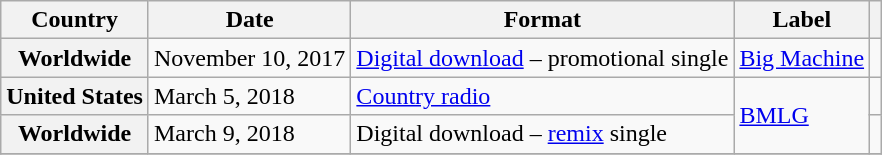<table class="wikitable plainrowheaders">
<tr>
<th>Country</th>
<th>Date</th>
<th>Format</th>
<th>Label</th>
<th></th>
</tr>
<tr>
<th scope="row">Worldwide</th>
<td>November 10, 2017</td>
<td><a href='#'>Digital download</a> – promotional single</td>
<td><a href='#'>Big Machine</a></td>
<td></td>
</tr>
<tr>
<th scope="row">United States</th>
<td>March 5, 2018</td>
<td><a href='#'>Country radio</a></td>
<td rowspan="2"><a href='#'>BMLG</a></td>
<td></td>
</tr>
<tr>
<th scope="row">Worldwide</th>
<td>March 9, 2018</td>
<td>Digital download – <a href='#'>remix</a> single</td>
<td></td>
</tr>
<tr>
</tr>
</table>
